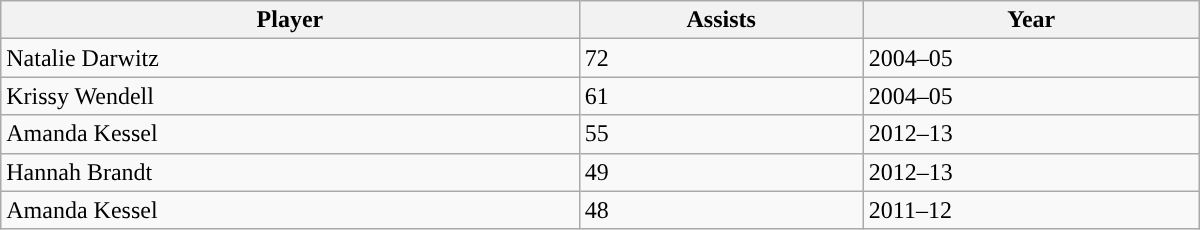<table class="wikitable" style="width: 50em">
<tr>
<th>Player</th>
<th>Assists</th>
<th>Year</th>
</tr>
<tr>
<td>Natalie Darwitz</td>
<td>72</td>
<td>2004–05</td>
</tr>
<tr>
<td>Krissy Wendell</td>
<td>61</td>
<td>2004–05</td>
</tr>
<tr>
<td>Amanda Kessel</td>
<td>55</td>
<td>2012–13</td>
</tr>
<tr>
<td>Hannah Brandt</td>
<td>49</td>
<td>2012–13</td>
</tr>
<tr>
<td>Amanda Kessel</td>
<td>48</td>
<td>2011–12</td>
</tr>
</table>
